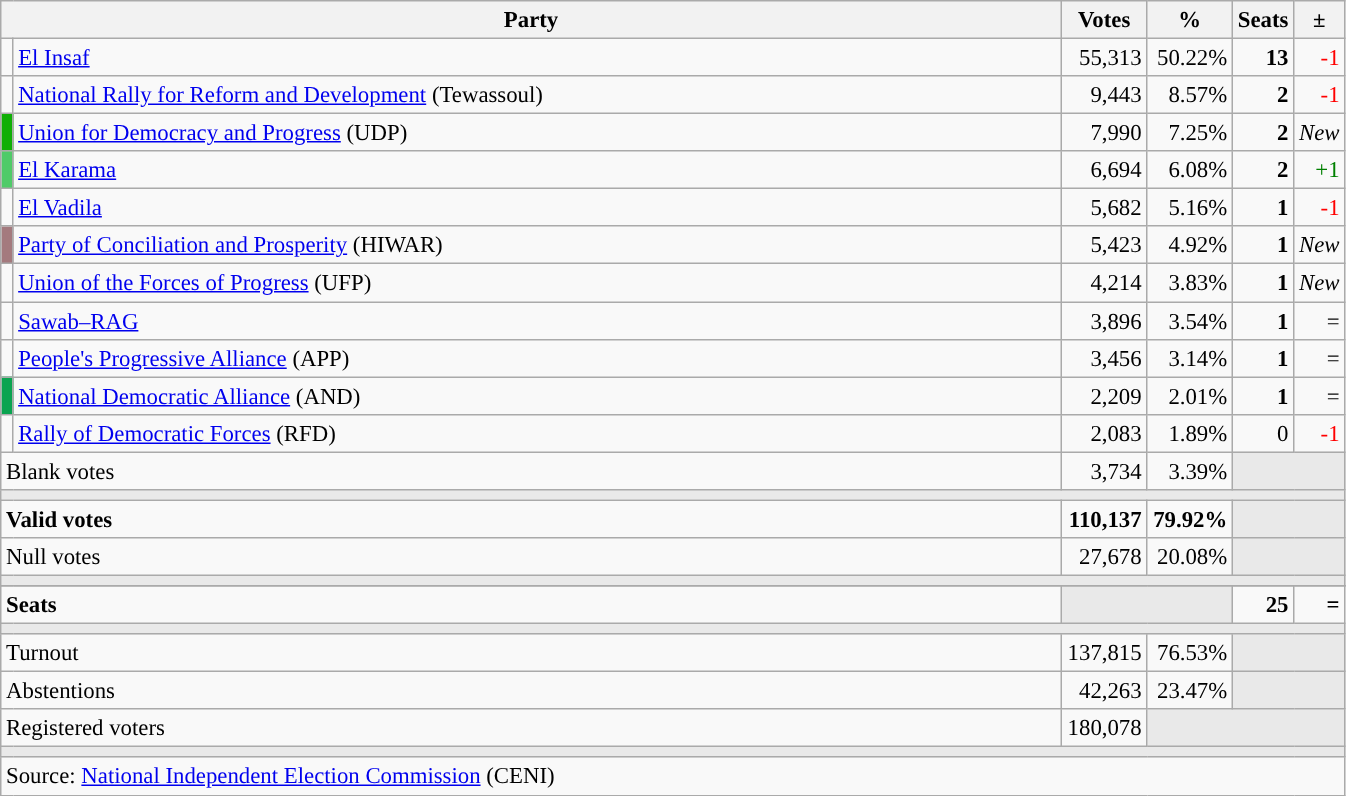<table class="wikitable" style="text-align:right;font-size:95%;">
<tr>
<th width="700" colspan="2">Party</th>
<th width="50">Votes</th>
<th width="50">%</th>
<th width="25">Seats</th>
<th width="20">±</th>
</tr>
<tr>
<td width="1" style="color:inherit;background:"></td>
<td style="text-align:left;"><a href='#'>El Insaf</a></td>
<td>55,313</td>
<td>50.22%</td>
<td><strong>13</strong></td>
<td style="color:red;">-1</td>
</tr>
<tr>
<td width="1" style="color:inherit;background:"></td>
<td style="text-align:left;"><a href='#'>National Rally for Reform and Development</a> (Tewassoul)</td>
<td>9,443</td>
<td>8.57%</td>
<td><strong>2</strong></td>
<td style="color:red;">-1</td>
</tr>
<tr>
<td width="1" style="color:inherit;background:#0FAF05;"></td>
<td style="text-align:left;"><a href='#'>Union for Democracy and Progress</a> (UDP)</td>
<td>7,990</td>
<td>7.25%</td>
<td><strong>2</strong></td>
<td><em>New</em></td>
</tr>
<tr>
<td width="1" style="color:inherit;background:#4FCB68;"></td>
<td style="text-align:left;"><a href='#'>El Karama</a></td>
<td>6,694</td>
<td>6.08%</td>
<td><strong>2</strong></td>
<td style="color:green;">+1</td>
</tr>
<tr>
<td width="1" style="color:inherit;background:"></td>
<td style="text-align:left;"><a href='#'>El Vadila</a></td>
<td>5,682</td>
<td>5.16%</td>
<td><strong>1</strong></td>
<td style="color:red;">-1</td>
</tr>
<tr>
<td width="1" style="color:inherit;background:#A47A7E;"></td>
<td style="text-align:left;"><a href='#'>Party of Conciliation and Prosperity</a> (HIWAR)</td>
<td>5,423</td>
<td>4.92%</td>
<td><strong>1</strong></td>
<td><em>New</em></td>
</tr>
<tr>
<td width="1" style="color:inherit;background:"></td>
<td style="text-align:left;"><a href='#'>Union of the Forces of Progress</a> (UFP)</td>
<td>4,214</td>
<td>3.83%</td>
<td><strong>1</strong></td>
<td><em>New</em></td>
</tr>
<tr>
<td width="1" style="color:inherit;background:"></td>
<td style="text-align:left;"><a href='#'>Sawab–RAG</a></td>
<td>3,896</td>
<td>3.54%</td>
<td><strong>1</strong></td>
<td>=</td>
</tr>
<tr>
<td width="1" style="color:inherit;background:"></td>
<td style="text-align:left;"><a href='#'>People's Progressive Alliance</a> (APP)</td>
<td>3,456</td>
<td>3.14%</td>
<td><strong>1</strong></td>
<td>=</td>
</tr>
<tr>
<td width="1" style="color:inherit;background:#0AA450;"></td>
<td style="text-align:left;"><a href='#'>National Democratic Alliance</a> (AND)</td>
<td>2,209</td>
<td>2.01%</td>
<td><strong>1</strong></td>
<td>=</td>
</tr>
<tr>
<td width="1" style="color:inherit;background:"></td>
<td style="text-align:left;"><a href='#'>Rally of Democratic Forces</a> (RFD)</td>
<td>2,083</td>
<td>1.89%</td>
<td>0</td>
<td style="color:red;">-1</td>
</tr>
<tr>
<td colspan="2" style="text-align:left;">Blank votes</td>
<td>3,734</td>
<td>3.39%</td>
<td colspan="2" style="background:#E9E9E9;"></td>
</tr>
<tr>
<td colspan="6" style="background:#E9E9E9;"></td>
</tr>
<tr style="font-weight:bold;">
<td colspan="2" style="text-align:left;">Valid votes</td>
<td>110,137</td>
<td>79.92%</td>
<td colspan="2" style="background:#E9E9E9;"></td>
</tr>
<tr>
<td colspan="2" style="text-align:left;">Null votes</td>
<td>27,678</td>
<td>20.08%</td>
<td colspan="2" style="background:#E9E9E9;"></td>
</tr>
<tr>
<td colspan="6" style="background:#E9E9E9;"></td>
</tr>
<tr>
</tr>
<tr style="font-weight:bold;">
<td colspan="2" style="text-align:left;">Seats</td>
<td colspan="2" style="background:#E9E9E9;"></td>
<td>25</td>
<td>=</td>
</tr>
<tr>
<td colspan="6" style="background:#E9E9E9;"></td>
</tr>
<tr>
<td colspan="2" style="text-align:left;">Turnout</td>
<td>137,815</td>
<td>76.53%</td>
<td colspan="2" style="background:#E9E9E9;"></td>
</tr>
<tr>
<td colspan="2" style="text-align:left;">Abstentions</td>
<td>42,263</td>
<td>23.47%</td>
<td colspan="2" style="background:#E9E9E9;"></td>
</tr>
<tr>
<td colspan="2" style="text-align:left;">Registered voters</td>
<td>180,078</td>
<td colspan="3" style="background:#E9E9E9;"></td>
</tr>
<tr>
<td colspan="6" style="background:#E9E9E9;"></td>
</tr>
<tr>
<td colspan="6" style="text-align:left;">Source: <a href='#'>National Independent Election Commission</a> (CENI)</td>
</tr>
</table>
